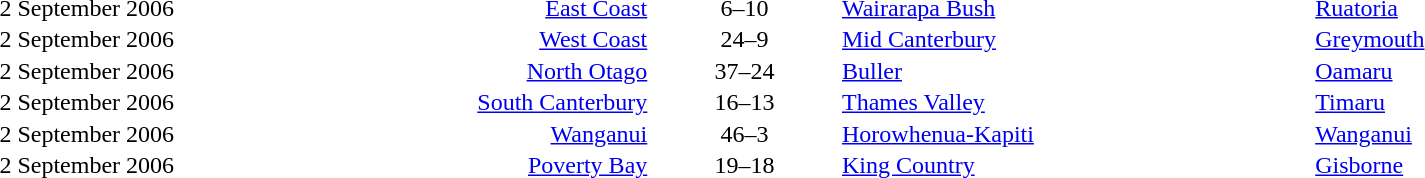<table style="width:100%" cellspacing="1">
<tr>
<th width=15%></th>
<th width=25%></th>
<th width=10%></th>
<th width=25%></th>
</tr>
<tr>
<td align=right>2 September 2006</td>
<td align=right><a href='#'>East Coast</a></td>
<td align=center>6–10</td>
<td><a href='#'>Wairarapa Bush</a></td>
<td><a href='#'>Ruatoria</a></td>
</tr>
<tr>
<td align=right>2 September 2006</td>
<td align=right><a href='#'>West Coast</a></td>
<td align=center>24–9</td>
<td><a href='#'>Mid Canterbury</a></td>
<td><a href='#'>Greymouth</a></td>
</tr>
<tr>
<td align=right>2 September 2006</td>
<td align=right><a href='#'>North Otago</a></td>
<td align=center>37–24</td>
<td><a href='#'>Buller</a></td>
<td><a href='#'>Oamaru</a></td>
</tr>
<tr>
<td align=right>2 September 2006</td>
<td align=right><a href='#'>South Canterbury</a></td>
<td align=center>16–13</td>
<td><a href='#'>Thames Valley</a></td>
<td><a href='#'>Timaru</a></td>
</tr>
<tr>
<td align=right>2 September 2006</td>
<td align=right><a href='#'>Wanganui</a></td>
<td align=center>46–3</td>
<td><a href='#'>Horowhenua-Kapiti</a></td>
<td><a href='#'>Wanganui</a></td>
</tr>
<tr>
<td align=right>2 September 2006</td>
<td align=right><a href='#'>Poverty Bay</a></td>
<td align=center>19–18</td>
<td><a href='#'>King Country</a></td>
<td><a href='#'>Gisborne</a></td>
</tr>
</table>
